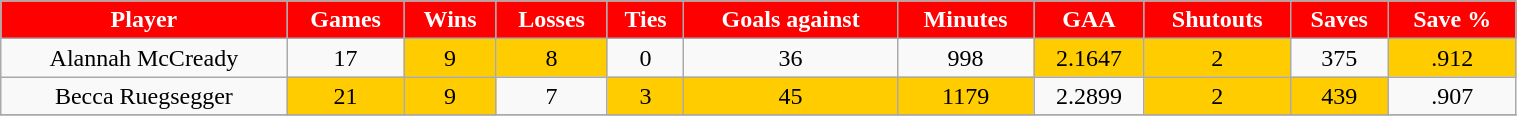<table class="wikitable" width="80%">
<tr align="center"  style="background:red;color:#ffffff;">
<td><strong>Player</strong></td>
<td><strong>Games</strong></td>
<td><strong>Wins</strong></td>
<td><strong>Losses</strong></td>
<td><strong>Ties</strong></td>
<td><strong>Goals against</strong></td>
<td><strong>Minutes</strong></td>
<td><strong>GAA</strong></td>
<td><strong>Shutouts</strong></td>
<td><strong>Saves</strong></td>
<td><strong>Save %</strong></td>
</tr>
<tr align="center" bgcolor="">
<td>Alannah McCready</td>
<td>17</td>
<td bgcolor="#FFCC00">9</td>
<td bgcolor="#FFCC00">8</td>
<td>0</td>
<td>36</td>
<td>998</td>
<td bgcolor="#FFCC00">2.1647</td>
<td bgcolor="#FFCC00">2</td>
<td>375</td>
<td bgcolor="#FFCC00">.912</td>
</tr>
<tr align="center" bgcolor="">
<td>Becca Ruegsegger</td>
<td bgcolor="#FFCC00">21</td>
<td bgcolor="#FFCC00">9</td>
<td>7</td>
<td bgcolor="#FFCC00">3</td>
<td bgcolor="#FFCC00">45</td>
<td bgcolor="#FFCC00">1179</td>
<td>2.2899</td>
<td bgcolor="#FFCC00">2</td>
<td bgcolor="#FFCC00">439</td>
<td>.907</td>
</tr>
<tr align="center" bgcolor="">
</tr>
</table>
